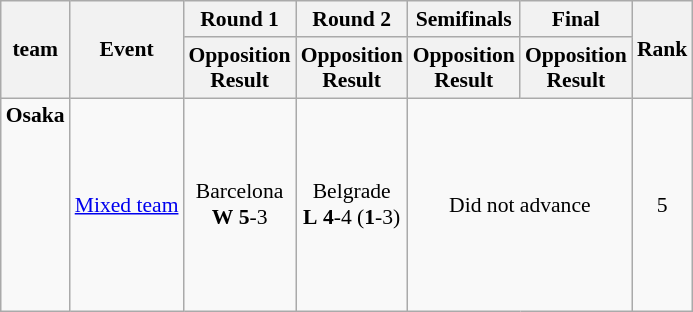<table class="wikitable" border="1" style="font-size:90%">
<tr>
<th rowspan=2>team</th>
<th rowspan=2>Event</th>
<th>Round 1</th>
<th>Round 2</th>
<th>Semifinals</th>
<th>Final</th>
<th rowspan=2>Rank</th>
</tr>
<tr>
<th>Opposition<br>Result</th>
<th>Opposition<br>Result</th>
<th>Opposition<br>Result</th>
<th>Opposition<br>Result</th>
</tr>
<tr>
<td><strong>Osaka</strong><br><br><br><br><br><br><br><br></td>
<td><a href='#'>Mixed team</a></td>
<td align=center>Barcelona <br> <strong>W</strong> <strong>5</strong>-3</td>
<td align=center>Belgrade <br> <strong>L</strong> <strong>4</strong>-4 (<strong>1</strong>-3)</td>
<td align=center colspan=2>Did not advance</td>
<td align=center>5</td>
</tr>
</table>
